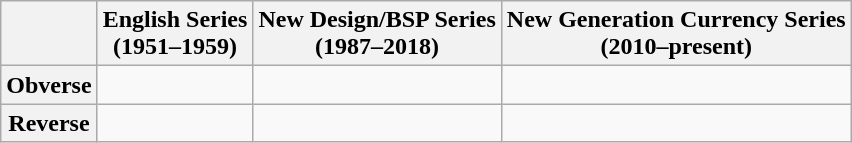<table class="wikitable">
<tr>
<th></th>
<th>English Series <br>(1951–1959)</th>
<th>New Design/BSP Series <br>(1987–2018)</th>
<th>New Generation Currency Series <br>(2010–present)</th>
</tr>
<tr>
<th>Obverse</th>
<td></td>
<td></td>
<td></td>
</tr>
<tr>
<th>Reverse</th>
<td></td>
<td></td>
<td></td>
</tr>
</table>
